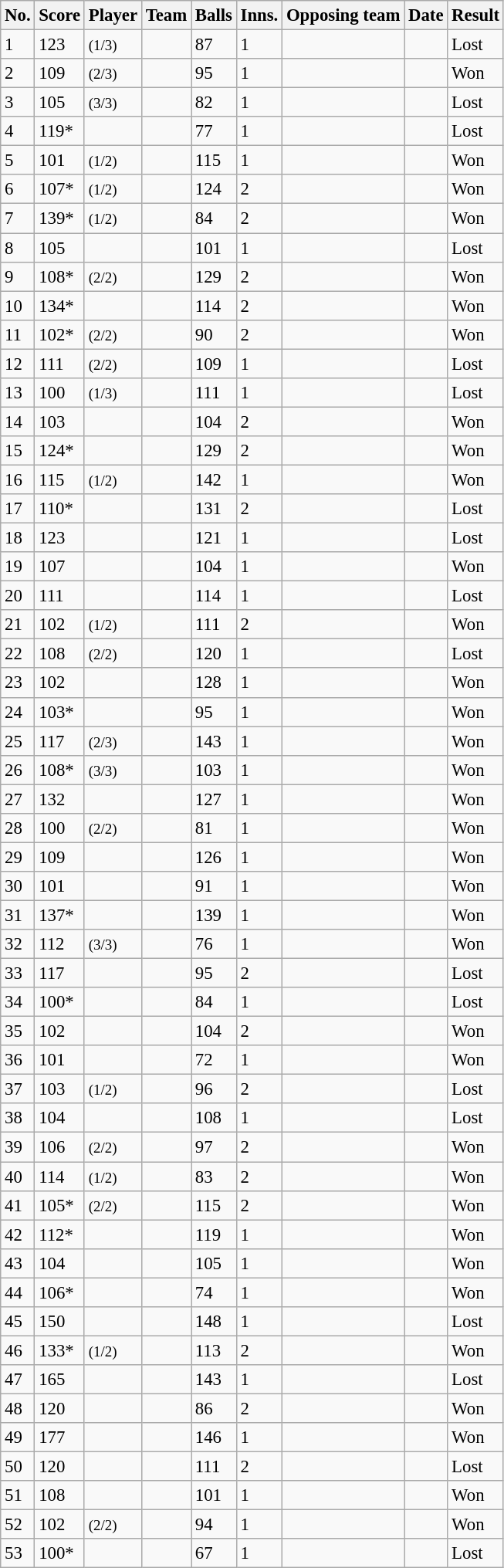<table class="wikitable sortable" style="font-size:95%">
<tr>
<th>No.</th>
<th>Score</th>
<th>Player</th>
<th>Team</th>
<th>Balls</th>
<th>Inns.</th>
<th>Opposing team</th>
<th>Date</th>
<th>Result</th>
</tr>
<tr>
<td>1</td>
<td> 123</td>
<td> <small>(1/3)</small></td>
<td></td>
<td>87</td>
<td>1</td>
<td></td>
<td></td>
<td>Lost</td>
</tr>
<tr>
<td>2</td>
<td> 109</td>
<td> <small>(2/3)</small></td>
<td></td>
<td>95</td>
<td>1</td>
<td></td>
<td></td>
<td>Won</td>
</tr>
<tr>
<td>3</td>
<td> 105</td>
<td> <small>(3/3)</small></td>
<td></td>
<td>82</td>
<td>1</td>
<td></td>
<td></td>
<td>Lost</td>
</tr>
<tr>
<td>4</td>
<td> 119*</td>
<td></td>
<td></td>
<td>77</td>
<td>1</td>
<td></td>
<td></td>
<td>Lost</td>
</tr>
<tr>
<td>5</td>
<td> 101</td>
<td> <small>(1/2)</small></td>
<td></td>
<td>115</td>
<td>1</td>
<td></td>
<td></td>
<td>Won</td>
</tr>
<tr>
<td>6</td>
<td> 107*</td>
<td> <small>(1/2)</small></td>
<td></td>
<td>124</td>
<td>2</td>
<td></td>
<td></td>
<td>Won</td>
</tr>
<tr>
<td>7</td>
<td> 139*</td>
<td> <small>(1/2)</small></td>
<td></td>
<td>84</td>
<td>2</td>
<td></td>
<td></td>
<td>Won</td>
</tr>
<tr>
<td>8</td>
<td> 105</td>
<td></td>
<td></td>
<td>101</td>
<td>1</td>
<td></td>
<td></td>
<td>Lost</td>
</tr>
<tr>
<td>9</td>
<td> 108*</td>
<td> <small>(2/2)</small></td>
<td></td>
<td>129</td>
<td>2</td>
<td></td>
<td></td>
<td>Won</td>
</tr>
<tr>
<td>10</td>
<td> 134*</td>
<td></td>
<td></td>
<td>114</td>
<td>2</td>
<td></td>
<td></td>
<td>Won</td>
</tr>
<tr>
<td>11</td>
<td> 102*</td>
<td> <small>(2/2)</small></td>
<td></td>
<td>90</td>
<td>2</td>
<td></td>
<td></td>
<td>Won</td>
</tr>
<tr>
<td>12</td>
<td> 111</td>
<td> <small>(2/2)</small></td>
<td></td>
<td>109</td>
<td>1</td>
<td></td>
<td></td>
<td>Lost</td>
</tr>
<tr>
<td>13</td>
<td> 100</td>
<td> <small>(1/3)</small></td>
<td></td>
<td>111</td>
<td>1</td>
<td></td>
<td></td>
<td>Lost</td>
</tr>
<tr>
<td>14</td>
<td> 103</td>
<td></td>
<td></td>
<td>104</td>
<td>2</td>
<td></td>
<td></td>
<td>Won</td>
</tr>
<tr>
<td>15</td>
<td> 124*</td>
<td></td>
<td></td>
<td>129</td>
<td>2</td>
<td></td>
<td></td>
<td>Won</td>
</tr>
<tr>
<td>16</td>
<td> 115</td>
<td> <small>(1/2)</small></td>
<td></td>
<td>142</td>
<td>1</td>
<td></td>
<td></td>
<td>Won</td>
</tr>
<tr>
<td>17</td>
<td> 110*</td>
<td></td>
<td></td>
<td>131</td>
<td>2</td>
<td></td>
<td></td>
<td>Lost</td>
</tr>
<tr>
<td>18</td>
<td> 123</td>
<td></td>
<td></td>
<td>121</td>
<td>1</td>
<td></td>
<td></td>
<td>Lost</td>
</tr>
<tr>
<td>19</td>
<td> 107</td>
<td></td>
<td></td>
<td>104</td>
<td>1</td>
<td></td>
<td></td>
<td>Won</td>
</tr>
<tr>
<td>20</td>
<td> 111</td>
<td></td>
<td></td>
<td>114</td>
<td>1</td>
<td></td>
<td></td>
<td>Lost</td>
</tr>
<tr>
<td>21</td>
<td> 102</td>
<td> <small>(1/2)</small></td>
<td></td>
<td>111</td>
<td>2</td>
<td></td>
<td></td>
<td>Won</td>
</tr>
<tr>
<td>22</td>
<td> 108</td>
<td> <small>(2/2)</small></td>
<td></td>
<td>120</td>
<td>1</td>
<td></td>
<td></td>
<td>Lost</td>
</tr>
<tr>
<td>23</td>
<td> 102</td>
<td></td>
<td></td>
<td>128</td>
<td>1</td>
<td></td>
<td></td>
<td>Won</td>
</tr>
<tr>
<td>24</td>
<td> 103*</td>
<td></td>
<td></td>
<td>95</td>
<td>1</td>
<td></td>
<td></td>
<td>Won</td>
</tr>
<tr>
<td>25</td>
<td> 117</td>
<td> <small>(2/3)</small></td>
<td></td>
<td>143</td>
<td>1</td>
<td></td>
<td></td>
<td>Won</td>
</tr>
<tr>
<td>26</td>
<td> 108*</td>
<td> <small>(3/3)</small></td>
<td></td>
<td>103</td>
<td>1</td>
<td></td>
<td></td>
<td>Won</td>
</tr>
<tr>
<td>27</td>
<td> 132</td>
<td></td>
<td></td>
<td>127</td>
<td>1</td>
<td></td>
<td></td>
<td>Won</td>
</tr>
<tr>
<td>28</td>
<td> 100</td>
<td> <small>(2/2)</small></td>
<td></td>
<td>81</td>
<td>1</td>
<td></td>
<td></td>
<td>Won</td>
</tr>
<tr>
<td>29</td>
<td> 109</td>
<td></td>
<td></td>
<td>126</td>
<td>1</td>
<td></td>
<td></td>
<td>Won</td>
</tr>
<tr>
<td>30</td>
<td> 101</td>
<td></td>
<td></td>
<td>91</td>
<td>1</td>
<td></td>
<td></td>
<td>Won</td>
</tr>
<tr>
<td>31</td>
<td> 137*</td>
<td></td>
<td></td>
<td>139</td>
<td>1</td>
<td></td>
<td></td>
<td>Won</td>
</tr>
<tr>
<td>32</td>
<td> 112</td>
<td> <small>(3/3)</small></td>
<td></td>
<td>76</td>
<td>1</td>
<td></td>
<td></td>
<td>Won</td>
</tr>
<tr>
<td>33</td>
<td> 117</td>
<td></td>
<td></td>
<td>95</td>
<td>2</td>
<td></td>
<td></td>
<td>Lost</td>
</tr>
<tr>
<td>34</td>
<td> 100*</td>
<td></td>
<td></td>
<td>84</td>
<td>1</td>
<td></td>
<td></td>
<td>Lost</td>
</tr>
<tr>
<td>35</td>
<td> 102</td>
<td></td>
<td></td>
<td>104</td>
<td>2</td>
<td></td>
<td></td>
<td>Won</td>
</tr>
<tr>
<td>36</td>
<td> 101</td>
<td></td>
<td></td>
<td>72</td>
<td>1</td>
<td></td>
<td></td>
<td>Won</td>
</tr>
<tr>
<td>37</td>
<td> 103</td>
<td> <small>(1/2)</small></td>
<td></td>
<td>96</td>
<td>2</td>
<td></td>
<td></td>
<td>Lost</td>
</tr>
<tr>
<td>38</td>
<td> 104</td>
<td></td>
<td></td>
<td>108</td>
<td>1</td>
<td></td>
<td></td>
<td>Lost</td>
</tr>
<tr>
<td>39</td>
<td> 106</td>
<td> <small>(2/2)</small></td>
<td></td>
<td>97</td>
<td>2</td>
<td></td>
<td></td>
<td>Won</td>
</tr>
<tr>
<td>40</td>
<td> 114</td>
<td> <small>(1/2)</small></td>
<td></td>
<td>83</td>
<td>2</td>
<td></td>
<td></td>
<td>Won</td>
</tr>
<tr>
<td>41</td>
<td> 105*</td>
<td> <small>(2/2)</small></td>
<td></td>
<td>115</td>
<td>2</td>
<td></td>
<td></td>
<td>Won</td>
</tr>
<tr>
<td>42</td>
<td> 112*</td>
<td></td>
<td></td>
<td>119</td>
<td>1</td>
<td></td>
<td></td>
<td>Won</td>
</tr>
<tr>
<td>43</td>
<td> 104</td>
<td></td>
<td></td>
<td>105</td>
<td>1</td>
<td></td>
<td></td>
<td>Won</td>
</tr>
<tr>
<td>44</td>
<td> 106*</td>
<td></td>
<td></td>
<td>74</td>
<td>1</td>
<td></td>
<td></td>
<td>Won</td>
</tr>
<tr>
<td>45</td>
<td> 150</td>
<td></td>
<td></td>
<td>148</td>
<td>1</td>
<td></td>
<td></td>
<td>Lost</td>
</tr>
<tr>
<td>46</td>
<td> 133*</td>
<td> <small>(1/2)</small></td>
<td></td>
<td>113</td>
<td>2</td>
<td></td>
<td></td>
<td>Won</td>
</tr>
<tr>
<td>47</td>
<td> 165</td>
<td></td>
<td></td>
<td>143</td>
<td>1</td>
<td></td>
<td></td>
<td>Lost</td>
</tr>
<tr>
<td>48</td>
<td> 120</td>
<td></td>
<td></td>
<td>86</td>
<td>2</td>
<td></td>
<td></td>
<td>Won</td>
</tr>
<tr>
<td>49</td>
<td> 177</td>
<td></td>
<td></td>
<td>146</td>
<td>1</td>
<td></td>
<td></td>
<td>Won</td>
</tr>
<tr>
<td>50</td>
<td> 120</td>
<td></td>
<td></td>
<td>111</td>
<td>2</td>
<td></td>
<td></td>
<td>Lost</td>
</tr>
<tr>
<td>51</td>
<td> 108</td>
<td></td>
<td></td>
<td>101</td>
<td>1</td>
<td></td>
<td></td>
<td>Won</td>
</tr>
<tr>
<td>52</td>
<td> 102</td>
<td> <small>(2/2)</small></td>
<td></td>
<td>94</td>
<td>1</td>
<td></td>
<td></td>
<td>Won</td>
</tr>
<tr>
<td>53</td>
<td> 100*</td>
<td></td>
<td></td>
<td>67</td>
<td>1</td>
<td></td>
<td></td>
<td>Lost</td>
</tr>
</table>
